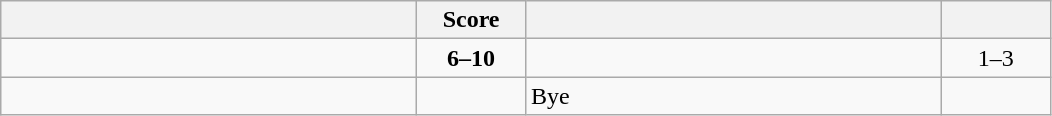<table class="wikitable" style="text-align: center; ">
<tr>
<th align="right" width="270"></th>
<th width="65">Score</th>
<th align="left" width="270"></th>
<th width="65"></th>
</tr>
<tr>
<td align="left"></td>
<td><strong>6–10</strong></td>
<td align="left"><strong></strong></td>
<td>1–3 <strong></strong></td>
</tr>
<tr>
<td align="left"><strong></strong></td>
<td></td>
<td align="left">Bye</td>
<td></td>
</tr>
</table>
